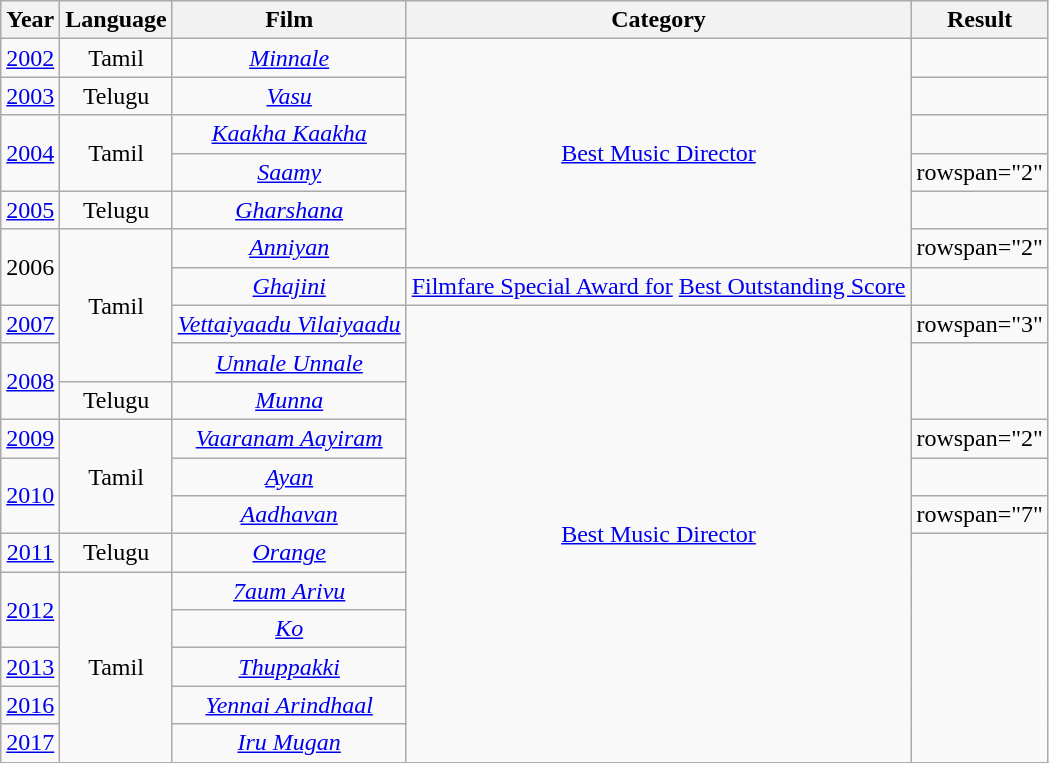<table class="wikitable">
<tr>
<th>Year</th>
<th>Language</th>
<th>Film</th>
<th>Category</th>
<th>Result</th>
</tr>
<tr>
<td style="text-align:center;"><a href='#'>2002</a></td>
<td style="text-align:center;">Tamil</td>
<td style="text-align:center;"><em><a href='#'>Minnale</a></em></td>
<td style="text-align:center;" rowspan="6"><a href='#'>Best Music Director</a></td>
<td></td>
</tr>
<tr>
<td style="text-align:center;"><a href='#'>2003</a></td>
<td style="text-align:center;">Telugu</td>
<td style="text-align:center;"><em><a href='#'>Vasu</a></em></td>
<td></td>
</tr>
<tr>
<td style="text-align:center;" rowspan="2"><a href='#'>2004</a></td>
<td style="text-align:center;" rowspan="2">Tamil</td>
<td style="text-align:center;"><em><a href='#'>Kaakha Kaakha</a></em></td>
<td></td>
</tr>
<tr>
<td style="text-align:center;"><em><a href='#'>Saamy</a></em></td>
<td>rowspan="2" </td>
</tr>
<tr>
<td style="text-align:center;"><a href='#'>2005</a></td>
<td style="text-align:center;">Telugu</td>
<td style="text-align:center;"><em><a href='#'>Gharshana</a></em></td>
</tr>
<tr>
<td style="text-align:center;" rowspan="2">2006</td>
<td style="text-align:center;" rowspan="4">Tamil</td>
<td style="text-align:center;"><em><a href='#'>Anniyan</a></em></td>
<td>rowspan="2" </td>
</tr>
<tr>
<td style="text-align:center;"><em><a href='#'>Ghajini</a></em></td>
<td style="text-align:center;"><a href='#'>Filmfare Special Award for</a> <a href='#'>Best Outstanding Score</a></td>
</tr>
<tr>
<td style="text-align:center;"><a href='#'>2007</a></td>
<td><em><a href='#'>Vettaiyaadu Vilaiyaadu</a></em></td>
<td style="text-align:center;" rowspan="12"><a href='#'>Best Music Director</a></td>
<td>rowspan="3" </td>
</tr>
<tr>
<td style="text-align:center;" rowspan="2"><a href='#'>2008</a></td>
<td style="text-align:center;"><em><a href='#'>Unnale Unnale</a></em></td>
</tr>
<tr>
<td style="text-align:center;">Telugu</td>
<td style="text-align:center;"><em><a href='#'>Munna</a></em></td>
</tr>
<tr>
<td style="text-align:center;"><a href='#'>2009</a></td>
<td style="text-align:center;" rowspan="3">Tamil</td>
<td style="text-align:center;"><em><a href='#'>Vaaranam Aayiram</a></em></td>
<td>rowspan="2" </td>
</tr>
<tr>
<td style="text-align:center;" rowspan="2"><a href='#'>2010</a></td>
<td style="text-align:center;"><em><a href='#'>Ayan</a></em></td>
</tr>
<tr>
<td style="text-align:center;"><em><a href='#'>Aadhavan</a></em></td>
<td>rowspan="7" </td>
</tr>
<tr>
<td style="text-align:center;"><a href='#'>2011</a></td>
<td style="text-align:center;">Telugu</td>
<td style="text-align:center;"><em><a href='#'>Orange</a></em></td>
</tr>
<tr>
<td style="text-align:center;" rowspan="2"><a href='#'>2012</a></td>
<td style="text-align:center;" rowspan="5">Tamil</td>
<td style="text-align:center;"><em><a href='#'>7aum Arivu</a></em></td>
</tr>
<tr>
<td style="text-align:center;"><em><a href='#'>Ko</a></em></td>
</tr>
<tr>
<td style="text-align:center;"><a href='#'>2013</a></td>
<td style="text-align:center;"><em><a href='#'>Thuppakki</a></em></td>
</tr>
<tr>
<td style="text-align:center;"><a href='#'>2016</a></td>
<td style="text-align:center;"><em><a href='#'>Yennai Arindhaal</a></em></td>
</tr>
<tr>
<td style="text-align:center;"><a href='#'>2017</a></td>
<td style="text-align:center;"><em><a href='#'>Iru Mugan</a></em></td>
</tr>
</table>
